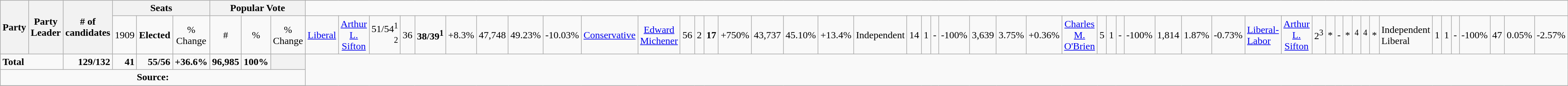<table class="wikitable">
<tr>
<th rowspan=2 colspan=2>Party</th>
<th rowspan=2>Party Leader</th>
<th rowspan=2># of<br>candidates</th>
<th colspan=3>Seats</th>
<th colspan=3>Popular Vote</th>
</tr>
<tr>
<td align="center">1909</td>
<td align="center"><strong>Elected</strong></td>
<td align="center">% Change</td>
<td align="center">#</td>
<td align="center">%</td>
<td align="center">% Change<br></td>
<td><a href='#'>Liberal</a></td>
<td align="center"><a href='#'>Arthur L. Sifton</a></td>
<td align="right">51/54<sup>1</sup> <sup>2</sup></td>
<td align="right">36</td>
<td align="right"><strong>38/39<sup>1</sup></strong></td>
<td align="right">+8.3%</td>
<td align="right">47,748</td>
<td align="right">49.23%</td>
<td align="right">-10.03%<br></td>
<td><a href='#'>Conservative</a></td>
<td align="center"><a href='#'>Edward Michener</a></td>
<td align="right">56</td>
<td align="right">2</td>
<td align="right"><strong>17</strong></td>
<td align="right">+750%</td>
<td align="right">43,737</td>
<td align="right">45.10%</td>
<td align="right">+13.4%<br></td>
<td colspan=2>Independent</td>
<td align="right">14</td>
<td align="right">1</td>
<td align="right">-</td>
<td align="right">-100%</td>
<td align="right">3,639</td>
<td align="right">3.75%</td>
<td align="right">+0.36%<br></td>
<td align="center"><a href='#'>Charles M. O'Brien</a></td>
<td align="right">5</td>
<td align="right">1</td>
<td align="right">-</td>
<td align="right">-100%</td>
<td align="right">1,814</td>
<td align="right">1.87%</td>
<td align="right">-0.73%<br></td>
<td><a href='#'>Liberal-Labor</a></td>
<td align="center"><a href='#'>Arthur L. Sifton</a></td>
<td align="right">2<sup>3</sup></td>
<td align="right">*</td>
<td align="right">-</td>
<td align="right">*</td>
<td align="right"><sup>4</sup></td>
<td align="right"><sup>4</sup></td>
<td align="right">*<br></td>
<td colspan=2>Independent Liberal</td>
<td align="right">1</td>
<td align="right">1</td>
<td align="right">-</td>
<td align="right">-100%</td>
<td align="right">47</td>
<td align="right">0.05%</td>
<td align="right">-2.57%</td>
</tr>
<tr>
<td colspan=3><strong>Total</strong></td>
<td align="right"><strong>129/132</strong></td>
<td align="right"><strong>41</strong></td>
<td align="right"><strong>55/56</strong></td>
<td align="right"><strong>+36.6%</strong></td>
<td align="right"><strong>96,985</strong></td>
<td align="right"><strong>  100%</strong></td>
<th> </th>
</tr>
<tr>
<td align="center" colspan=10><strong>Source:</strong> </td>
</tr>
<tr>
</tr>
</table>
